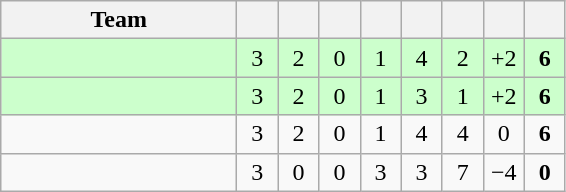<table class="wikitable" style="text-align:center;">
<tr>
<th width=150>Team</th>
<th width=20></th>
<th width=20></th>
<th width=20></th>
<th width=20></th>
<th width=20></th>
<th width=20></th>
<th width=20></th>
<th width=20></th>
</tr>
<tr bgcolor="#ccffcc">
<td align=left></td>
<td>3</td>
<td>2</td>
<td>0</td>
<td>1</td>
<td>4</td>
<td>2</td>
<td>+2</td>
<td><strong>6</strong></td>
</tr>
<tr bgcolor="#ccffcc">
<td align=left></td>
<td>3</td>
<td>2</td>
<td>0</td>
<td>1</td>
<td>3</td>
<td>1</td>
<td>+2</td>
<td><strong>6</strong></td>
</tr>
<tr>
<td align=left></td>
<td>3</td>
<td>2</td>
<td>0</td>
<td>1</td>
<td>4</td>
<td>4</td>
<td>0</td>
<td><strong>6</strong></td>
</tr>
<tr>
<td align=left></td>
<td>3</td>
<td>0</td>
<td>0</td>
<td>3</td>
<td>3</td>
<td>7</td>
<td>−4</td>
<td><strong>0</strong></td>
</tr>
</table>
